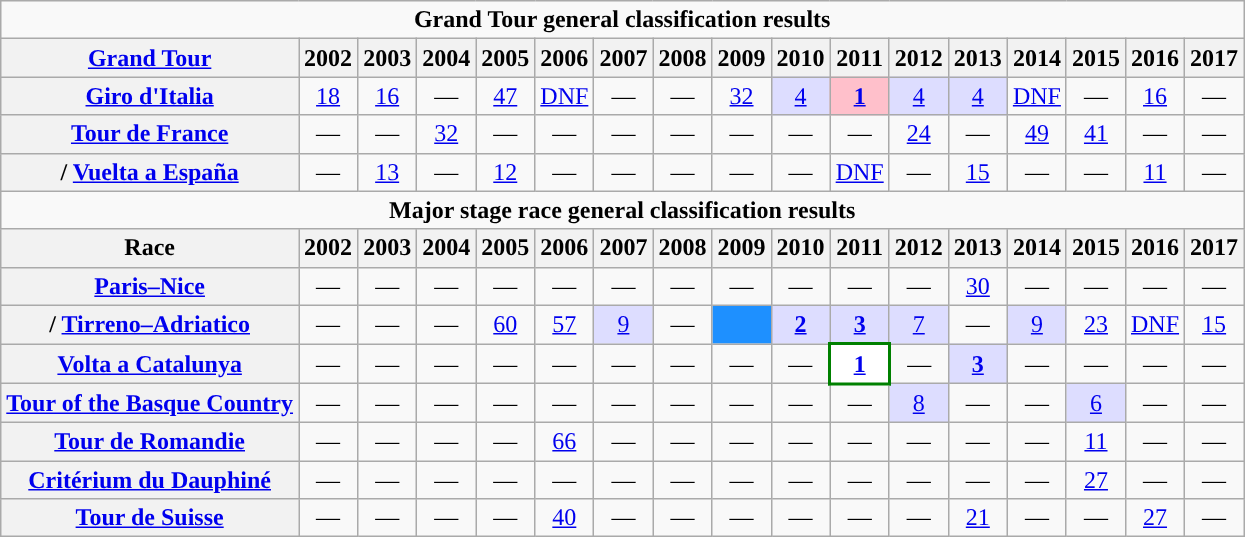<table class="wikitable plainrowheaders">
<tr>
<td colspan="17" style="text-align:center;"><strong>Grand Tour general classification results</strong></td>
</tr>
<tr>
<th scope="col"><a href='#'>Grand Tour</a></th>
<th scope="col">2002</th>
<th scope="col">2003</th>
<th scope="col">2004</th>
<th scope="col">2005</th>
<th scope="col">2006</th>
<th scope="col">2007</th>
<th scope="col">2008</th>
<th scope="col">2009</th>
<th scope="col">2010</th>
<th scope="col">2011</th>
<th scope="col">2012</th>
<th scope="col">2013</th>
<th scope="col">2014</th>
<th scope="col">2015</th>
<th scope="col">2016</th>
<th scope="col">2017</th>
</tr>
<tr style="text-align:center;">
<th scope="row"> <a href='#'>Giro d'Italia</a></th>
<td><a href='#'>18</a></td>
<td><a href='#'>16</a></td>
<td>—</td>
<td><a href='#'>47</a></td>
<td><a href='#'>DNF</a></td>
<td>—</td>
<td>—</td>
<td><a href='#'>32</a></td>
<td style="background:#ddf;"><a href='#'>4</a></td>
<td style="background:pink;"><a href='#'><strong>1</strong></a></td>
<td style="background:#ddf;"><a href='#'>4</a></td>
<td style="background:#ddf;"><a href='#'>4</a></td>
<td><a href='#'>DNF</a></td>
<td>—</td>
<td><a href='#'>16</a></td>
<td>—</td>
</tr>
<tr style="text-align:center;">
<th scope="row"> <a href='#'>Tour de France</a></th>
<td>—</td>
<td>—</td>
<td><a href='#'>32</a></td>
<td>—</td>
<td>—</td>
<td>—</td>
<td>—</td>
<td>—</td>
<td>—</td>
<td>—</td>
<td><a href='#'>24</a></td>
<td>—</td>
<td><a href='#'>49</a></td>
<td><a href='#'>41</a></td>
<td>—</td>
<td>—</td>
</tr>
<tr style="text-align:center;">
<th scope="row">/ <a href='#'>Vuelta a España</a></th>
<td>—</td>
<td><a href='#'>13</a></td>
<td>—</td>
<td><a href='#'>12</a></td>
<td>—</td>
<td>—</td>
<td>—</td>
<td>—</td>
<td>—</td>
<td><a href='#'>DNF</a></td>
<td>—</td>
<td><a href='#'>15</a></td>
<td>—</td>
<td>—</td>
<td><a href='#'>11</a></td>
<td>—</td>
</tr>
<tr>
<td colspan="21" style="text-align:center;"><strong>Major stage race general classification results</strong></td>
</tr>
<tr>
<th scope="col">Race</th>
<th scope="col">2002</th>
<th scope="col">2003</th>
<th scope="col">2004</th>
<th scope="col">2005</th>
<th scope="col">2006</th>
<th scope="col">2007</th>
<th scope="col">2008</th>
<th scope="col">2009</th>
<th scope="col">2010</th>
<th scope="col">2011</th>
<th scope="col">2012</th>
<th scope="col">2013</th>
<th scope="col">2014</th>
<th scope="col">2015</th>
<th scope="col">2016</th>
<th scope="col">2017</th>
</tr>
<tr style="text-align:center;">
<th scope="row"> <a href='#'>Paris–Nice</a></th>
<td>—</td>
<td>—</td>
<td>—</td>
<td>—</td>
<td>—</td>
<td>—</td>
<td>—</td>
<td>—</td>
<td>—</td>
<td>—</td>
<td>—</td>
<td><a href='#'>30</a></td>
<td>—</td>
<td>—</td>
<td>—</td>
<td>—</td>
</tr>
<tr style="text-align:center;">
<th scope="row">/ <a href='#'>Tirreno–Adriatico</a></th>
<td>—</td>
<td>—</td>
<td>—</td>
<td><a href='#'>60</a></td>
<td><a href='#'>57</a></td>
<td style="background:#ddf;"><a href='#'>9</a></td>
<td>—</td>
<td style="background:dodgerblue;"></td>
<td style="background:#ddf;"><a href='#'><strong>2</strong></a></td>
<td style="background:#ddf;"><a href='#'><strong>3</strong></a></td>
<td style="background:#ddf;"><a href='#'>7</a></td>
<td>—</td>
<td style="background:#ddf;"><a href='#'>9</a></td>
<td><a href='#'>23</a></td>
<td><a href='#'>DNF</a></td>
<td><a href='#'>15</a></td>
</tr>
<tr style="text-align:center;">
<th scope="row"> <a href='#'>Volta a Catalunya</a></th>
<td>—</td>
<td>—</td>
<td>—</td>
<td>—</td>
<td>—</td>
<td>—</td>
<td>—</td>
<td>—</td>
<td>—</td>
<td style="background:white; border:2px solid green;"><a href='#'><strong>1</strong></a></td>
<td>—</td>
<td style="background:#ddf;"><a href='#'><strong>3</strong></a></td>
<td>—</td>
<td>—</td>
<td>—</td>
<td>—</td>
</tr>
<tr style="text-align:center;">
<th scope="row"> <a href='#'>Tour of the Basque Country</a></th>
<td>—</td>
<td>—</td>
<td>—</td>
<td>—</td>
<td>—</td>
<td>—</td>
<td>—</td>
<td>—</td>
<td>—</td>
<td>—</td>
<td style="background:#ddf;"><a href='#'>8</a></td>
<td>—</td>
<td>—</td>
<td style="background:#ddf;"><a href='#'>6</a></td>
<td>—</td>
<td>—</td>
</tr>
<tr style="text-align:center;">
<th scope="row"> <a href='#'>Tour de Romandie</a></th>
<td>—</td>
<td>—</td>
<td>—</td>
<td>—</td>
<td><a href='#'>66</a></td>
<td>—</td>
<td>—</td>
<td>—</td>
<td>—</td>
<td>—</td>
<td>—</td>
<td>—</td>
<td>—</td>
<td><a href='#'>11</a></td>
<td>—</td>
<td>—</td>
</tr>
<tr style="text-align:center;">
<th scope="row"> <a href='#'>Critérium du Dauphiné</a></th>
<td>—</td>
<td>—</td>
<td>—</td>
<td>—</td>
<td>—</td>
<td>—</td>
<td>—</td>
<td>—</td>
<td>—</td>
<td>—</td>
<td>—</td>
<td>—</td>
<td>—</td>
<td><a href='#'>27</a></td>
<td>—</td>
<td>—</td>
</tr>
<tr align="center">
<th scope="row"> <a href='#'>Tour de Suisse</a></th>
<td>—</td>
<td>—</td>
<td>—</td>
<td>—</td>
<td><a href='#'>40</a></td>
<td>—</td>
<td>—</td>
<td>—</td>
<td>—</td>
<td>—</td>
<td>—</td>
<td><a href='#'>21</a></td>
<td>—</td>
<td>—</td>
<td><a href='#'>27</a></td>
<td>—</td>
</tr>
</table>
